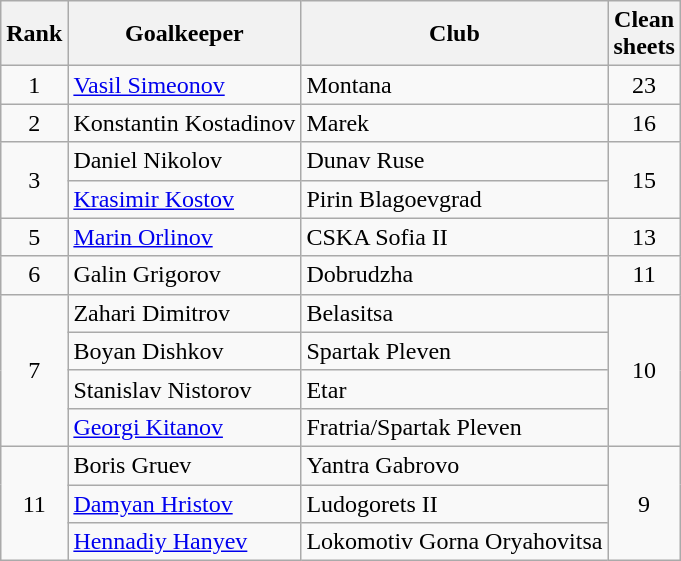<table class="wikitable" style="text-align:center">
<tr>
<th>Rank</th>
<th>Goalkeeper</th>
<th>Club</th>
<th>Clean<br>sheets</th>
</tr>
<tr>
<td>1</td>
<td align="left"> <a href='#'>Vasil Simeonov</a></td>
<td align="left">Montana</td>
<td>23</td>
</tr>
<tr>
<td>2</td>
<td align="left"> Konstantin Kostadinov</td>
<td align="left">Marek</td>
<td>16</td>
</tr>
<tr>
<td rowspan=2>3</td>
<td align="left"> Daniel Nikolov</td>
<td align="left">Dunav Ruse</td>
<td rowspan=2>15</td>
</tr>
<tr>
<td align="left"> <a href='#'>Krasimir Kostov</a></td>
<td align="left">Pirin Blagoevgrad</td>
</tr>
<tr>
<td>5</td>
<td align="left"> <a href='#'>Marin Orlinov</a></td>
<td align="left">CSKA Sofia II</td>
<td>13</td>
</tr>
<tr>
<td>6</td>
<td align="left"> Galin Grigorov</td>
<td align="left">Dobrudzha</td>
<td>11</td>
</tr>
<tr>
<td rowspan=4>7</td>
<td align="left"> Zahari Dimitrov</td>
<td align="left">Belasitsa</td>
<td rowspan=4>10</td>
</tr>
<tr>
<td align="left"> Boyan Dishkov</td>
<td align="left">Spartak Pleven</td>
</tr>
<tr>
<td align="left"> Stanislav Nistorov</td>
<td align="left">Etar</td>
</tr>
<tr>
<td align="left"> <a href='#'>Georgi Kitanov</a></td>
<td align="left">Fratria/Spartak Pleven</td>
</tr>
<tr>
<td rowspan=3>11</td>
<td align="left"> Boris Gruev</td>
<td align="left">Yantra Gabrovo</td>
<td rowspan=3>9</td>
</tr>
<tr>
<td align="left"> <a href='#'>Damyan Hristov</a></td>
<td align="left">Ludogorets II</td>
</tr>
<tr>
<td align="left"> <a href='#'>Hennadiy Hanyev</a></td>
<td align="left">Lokomotiv Gorna Oryahovitsa</td>
</tr>
</table>
